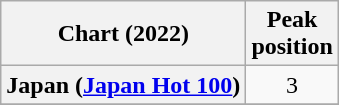<table class="wikitable sortable plainrowheaders" style="text-align:center">
<tr>
<th>Chart (2022)</th>
<th>Peak<br>position</th>
</tr>
<tr>
<th scope="row">Japan (<a href='#'>Japan Hot 100</a>)</th>
<td>3</td>
</tr>
<tr>
</tr>
</table>
